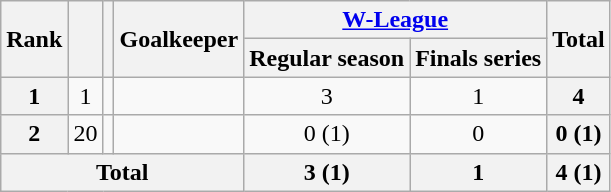<table class="wikitable" style="text-align:center">
<tr>
<th rowspan="2">Rank</th>
<th rowspan="2"></th>
<th rowspan="2"></th>
<th rowspan="2">Goalkeeper</th>
<th colspan="2"><a href='#'>W-League</a></th>
<th rowspan="2">Total</th>
</tr>
<tr>
<th>Regular season</th>
<th>Finals series</th>
</tr>
<tr>
<th>1</th>
<td>1</td>
<td></td>
<td align="left"></td>
<td>3</td>
<td>1</td>
<th>4</th>
</tr>
<tr>
<th>2</th>
<td>20</td>
<td></td>
<td align="left"></td>
<td>0 (1)</td>
<td>0</td>
<th>0 (1)</th>
</tr>
<tr>
<th colspan="4">Total</th>
<th>3 (1)</th>
<th>1</th>
<th>4 (1)</th>
</tr>
</table>
